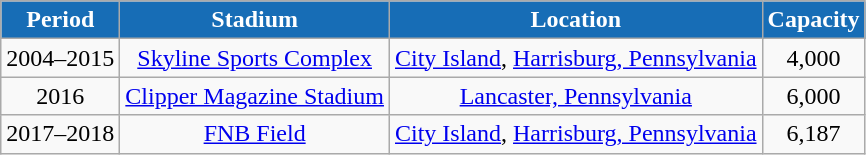<table class="wikitable" style="text-align:center;margin-left:1em;">
<tr>
<th style="color:white; background:#176DB6;">Period</th>
<th style="color:white; background:#176DB6;">Stadium</th>
<th style="color:white; background:#176DB6;">Location</th>
<th style="color:white; background:#176DB6;">Capacity</th>
</tr>
<tr>
<td>2004–2015</td>
<td><a href='#'>Skyline Sports Complex</a></td>
<td><a href='#'>City Island</a>, <a href='#'>Harrisburg, Pennsylvania</a></td>
<td>4,000</td>
</tr>
<tr>
<td>2016</td>
<td><a href='#'>Clipper Magazine Stadium</a></td>
<td><a href='#'>Lancaster, Pennsylvania</a></td>
<td>6,000</td>
</tr>
<tr>
<td>2017–2018</td>
<td><a href='#'>FNB Field</a></td>
<td><a href='#'>City Island</a>, <a href='#'>Harrisburg, Pennsylvania</a></td>
<td>6,187</td>
</tr>
</table>
